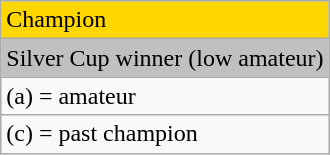<table class="wikitable">
<tr style="background:gold">
<td>Champion</td>
</tr>
<tr style="background:silver">
<td>Silver Cup winner (low amateur)</td>
</tr>
<tr>
<td>(a) = amateur</td>
</tr>
<tr>
<td>(c) = past champion</td>
</tr>
</table>
